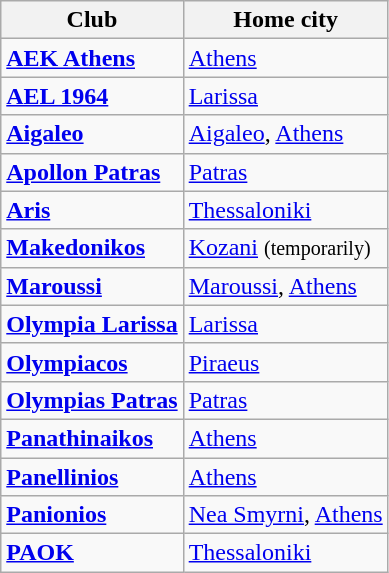<table class="wikitable">
<tr>
<th>Club</th>
<th>Home city</th>
</tr>
<tr>
<td align="left"><strong><a href='#'>AEK Athens</a></strong></td>
<td><a href='#'>Athens</a></td>
</tr>
<tr>
<td align="left"><strong><a href='#'>AEL 1964</a></strong></td>
<td><a href='#'>Larissa</a></td>
</tr>
<tr>
<td align="left"><strong><a href='#'>Aigaleo</a></strong></td>
<td><a href='#'>Aigaleo</a>, <a href='#'>Athens</a></td>
</tr>
<tr>
<td align="left"><strong><a href='#'>Apollon Patras</a></strong></td>
<td><a href='#'>Patras</a></td>
</tr>
<tr>
<td align="left"><strong><a href='#'>Aris</a></strong></td>
<td><a href='#'>Thessaloniki</a></td>
</tr>
<tr>
<td align="left"><strong><a href='#'>Makedonikos</a></strong></td>
<td><a href='#'>Kozani</a> <small>(temporarily)</small></td>
</tr>
<tr>
<td align="left"><strong><a href='#'>Maroussi</a></strong></td>
<td><a href='#'>Maroussi</a>, <a href='#'>Athens</a></td>
</tr>
<tr>
<td align="left"><strong><a href='#'>Olympia Larissa</a></strong></td>
<td><a href='#'>Larissa</a></td>
</tr>
<tr>
<td align="left"><strong><a href='#'>Olympiacos</a></strong></td>
<td><a href='#'>Piraeus</a></td>
</tr>
<tr>
<td align="left"><strong><a href='#'>Olympias Patras</a></strong></td>
<td><a href='#'>Patras</a></td>
</tr>
<tr>
<td align="left"><strong><a href='#'>Panathinaikos</a></strong></td>
<td><a href='#'>Athens</a></td>
</tr>
<tr>
<td align="left"><strong><a href='#'>Panellinios</a></strong></td>
<td><a href='#'>Athens</a></td>
</tr>
<tr>
<td align="left"><strong><a href='#'>Panionios</a></strong></td>
<td><a href='#'>Nea Smyrni</a>, <a href='#'>Athens</a></td>
</tr>
<tr>
<td align="left"><strong><a href='#'>PAOK</a></strong></td>
<td><a href='#'>Thessaloniki</a></td>
</tr>
</table>
